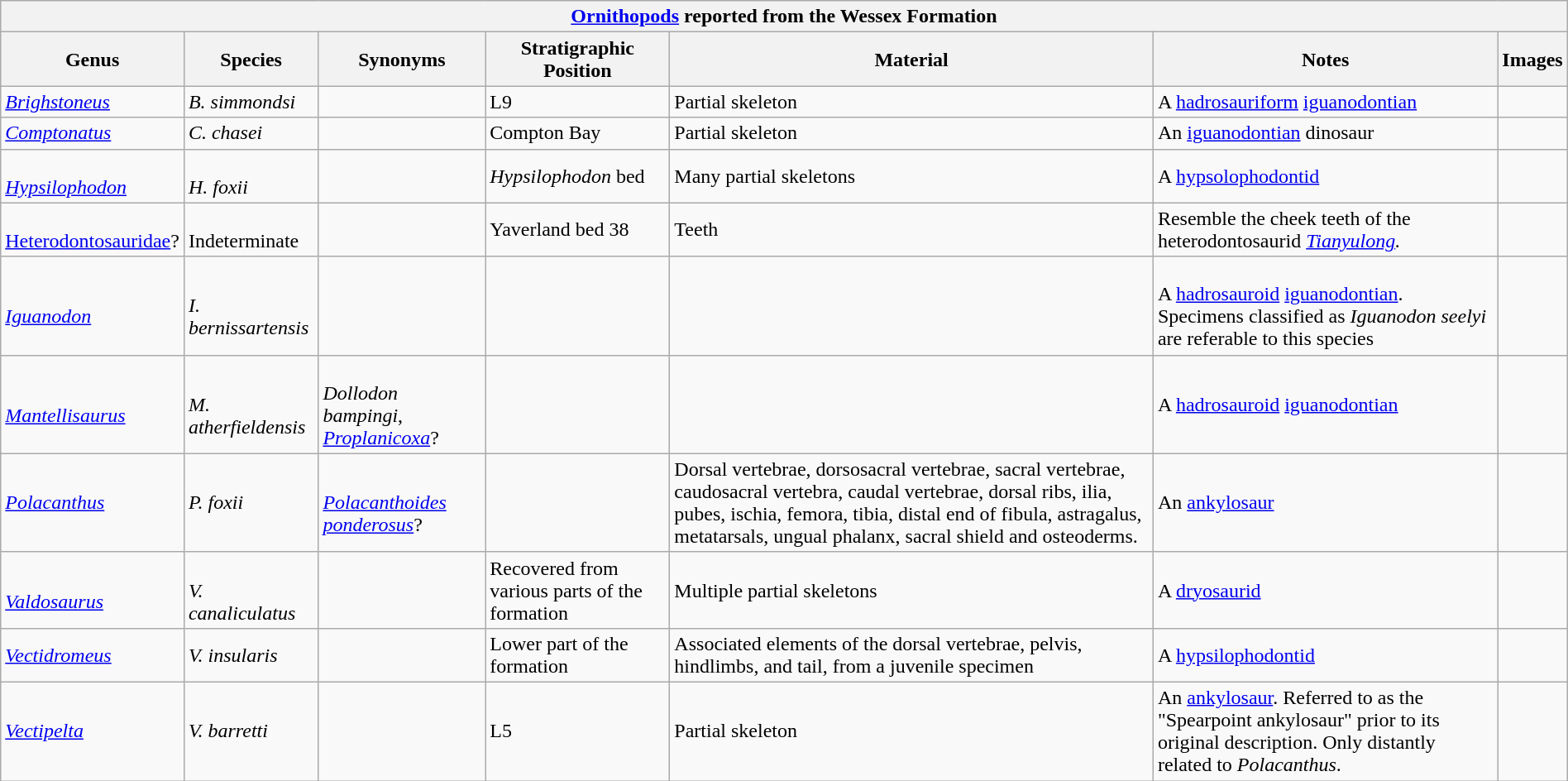<table class="wikitable"  style="margin:auto; width:100%;">
<tr>
<th colspan="7" style="text-align:center;"><strong><a href='#'>Ornithopods</a> reported from the Wessex Formation</strong></th>
</tr>
<tr>
<th>Genus</th>
<th>Species</th>
<th>Synonyms</th>
<th>Stratigraphic Position</th>
<th>Material</th>
<th>Notes</th>
<th>Images</th>
</tr>
<tr>
<td><em><a href='#'>Brighstoneus</a></em></td>
<td><em>B. simmondsi</em></td>
<td></td>
<td>L9</td>
<td>Partial skeleton</td>
<td>A <a href='#'>hadrosauriform</a> <a href='#'>iguanodontian</a></td>
<td></td>
</tr>
<tr>
<td><em><a href='#'>Comptonatus</a></em></td>
<td><em>C. chasei</em></td>
<td></td>
<td>Compton Bay</td>
<td>Partial skeleton</td>
<td>An <a href='#'>iguanodontian</a> dinosaur</td>
<td></td>
</tr>
<tr>
<td><br><em><a href='#'>Hypsilophodon</a></em></td>
<td><br><em>H. foxii</em></td>
<td></td>
<td><em>Hypsilophodon</em> bed</td>
<td>Many partial skeletons</td>
<td>A <a href='#'>hypsolophodontid</a></td>
<td></td>
</tr>
<tr>
<td><br><a href='#'>Heterodontosauridae</a>?</td>
<td><br>Indeterminate</td>
<td></td>
<td>Yaverland bed 38</td>
<td>Teeth</td>
<td>Resemble the cheek teeth of the heterodontosaurid <em><a href='#'>Tianyulong</a>.</em></td>
<td></td>
</tr>
<tr>
<td><br><em><a href='#'>Iguanodon</a></em></td>
<td><br><em>I. bernissartensis</em></td>
<td></td>
<td></td>
<td></td>
<td><br>A <a href='#'>hadrosauroid</a> <a href='#'>iguanodontian</a>. Specimens classified as <em>Iguanodon seelyi</em> are referable to this species</td>
<td></td>
</tr>
<tr>
<td><br><em><a href='#'>Mantellisaurus</a></em></td>
<td><br><em>M. atherfieldensis</em></td>
<td><br><em>Dollodon bampingi</em>, <em><a href='#'>Proplanicoxa</a></em>?</td>
<td></td>
<td></td>
<td>A <a href='#'>hadrosauroid</a> <a href='#'>iguanodontian</a></td>
<td></td>
</tr>
<tr>
<td><em><a href='#'>Polacanthus</a></em></td>
<td><em>P. foxii</em></td>
<td><br><em><a href='#'>Polacanthoides ponderosus</a></em>?</td>
<td></td>
<td>Dorsal vertebrae, dorsosacral vertebrae, sacral vertebrae, caudosacral vertebra, caudal vertebrae, dorsal ribs, ilia, pubes, ischia, femora, tibia, distal end of fibula, astragalus, metatarsals, ungual phalanx, sacral shield and osteoderms.</td>
<td>An <a href='#'>ankylosaur</a></td>
<td><br></td>
</tr>
<tr>
<td><br><em><a href='#'>Valdosaurus</a></em></td>
<td><br><em>V. canaliculatus</em></td>
<td></td>
<td>Recovered from various parts of the formation</td>
<td>Multiple partial skeletons</td>
<td>A <a href='#'>dryosaurid</a></td>
<td><br></td>
</tr>
<tr>
<td><em><a href='#'>Vectidromeus</a></em></td>
<td><em>V. insularis</em></td>
<td></td>
<td>Lower part of the formation</td>
<td>Associated elements of the dorsal vertebrae, pelvis, hindlimbs, and tail, from a juvenile specimen</td>
<td>A <a href='#'>hypsilophodontid</a></td>
<td></td>
</tr>
<tr>
<td><em><a href='#'>Vectipelta</a></em></td>
<td><em>V. barretti</em></td>
<td></td>
<td>L5</td>
<td>Partial skeleton</td>
<td>An <a href='#'>ankylosaur</a>. Referred to as the "Spearpoint ankylosaur" prior to its original description. Only distantly related to <em>Polacanthus</em>.</td>
<td><br></td>
</tr>
</table>
